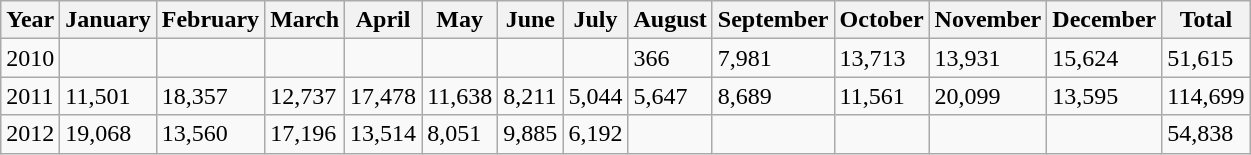<table class="wikitable">
<tr>
<th>Year</th>
<th>January</th>
<th>February</th>
<th>March</th>
<th>April</th>
<th>May</th>
<th>June</th>
<th>July</th>
<th>August</th>
<th>September</th>
<th>October</th>
<th>November</th>
<th>December</th>
<th>Total</th>
</tr>
<tr>
<td>2010</td>
<td></td>
<td></td>
<td></td>
<td></td>
<td></td>
<td></td>
<td></td>
<td>366</td>
<td>7,981</td>
<td>13,713</td>
<td>13,931</td>
<td>15,624</td>
<td>51,615</td>
</tr>
<tr>
<td>2011</td>
<td>11,501</td>
<td>18,357</td>
<td>12,737</td>
<td>17,478</td>
<td>11,638</td>
<td>8,211</td>
<td>5,044</td>
<td>5,647</td>
<td>8,689</td>
<td>11,561</td>
<td>20,099</td>
<td>13,595</td>
<td>114,699</td>
</tr>
<tr>
<td>2012</td>
<td>19,068</td>
<td>13,560</td>
<td>17,196</td>
<td>13,514</td>
<td>8,051</td>
<td>9,885</td>
<td>6,192</td>
<td></td>
<td></td>
<td></td>
<td></td>
<td></td>
<td>54,838</td>
</tr>
</table>
